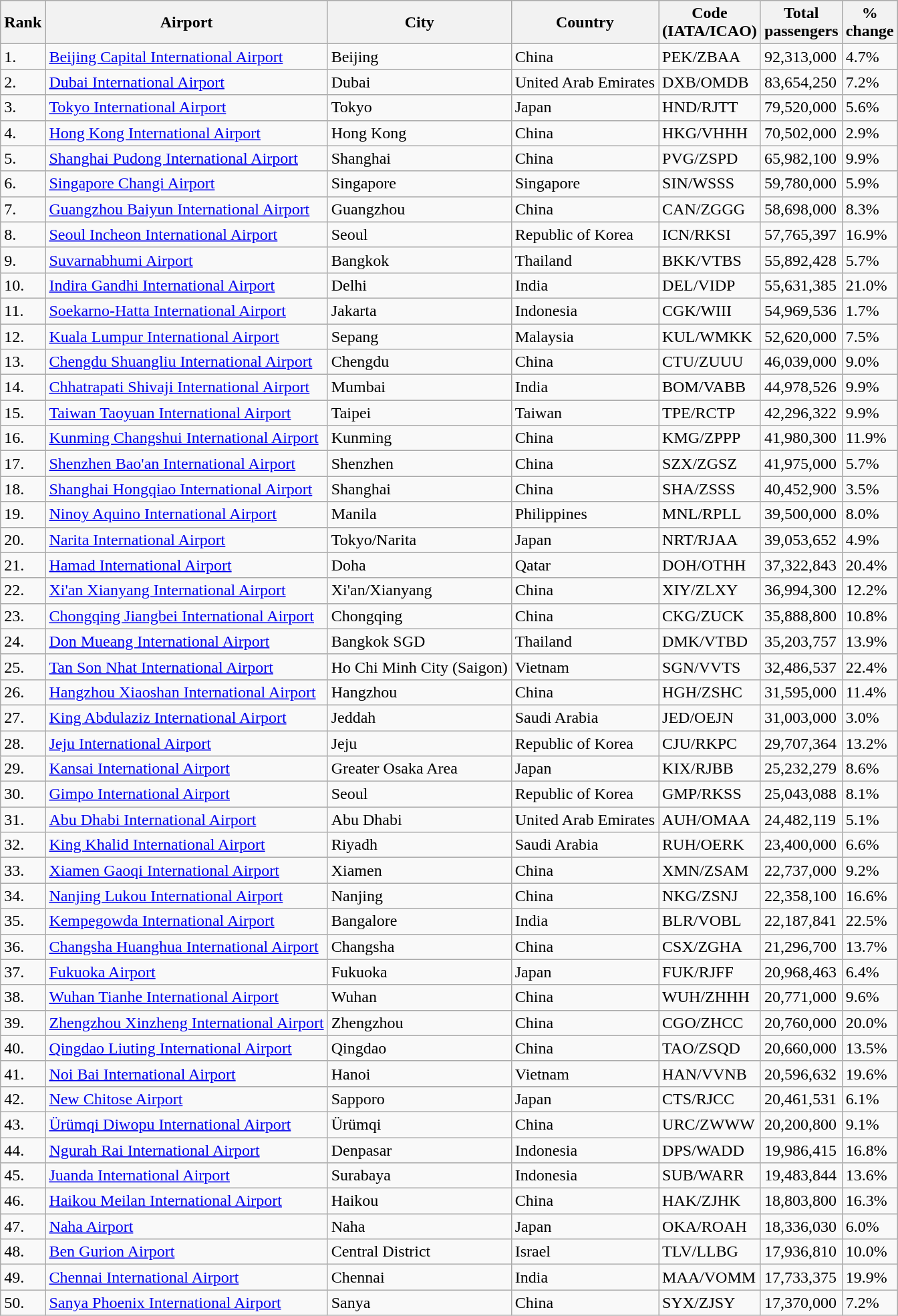<table class="wikitable sortable"  width="align=">
<tr style="background:lightgrey;">
<th>Rank</th>
<th>Airport</th>
<th>City</th>
<th>Country</th>
<th>Code<br>(IATA/ICAO)</th>
<th>Total<br>passengers</th>
<th>%<br>change</th>
</tr>
<tr>
<td>1.</td>
<td> <a href='#'>Beijing Capital International Airport</a></td>
<td>Beijing</td>
<td>China</td>
<td>PEK/ZBAA</td>
<td>92,313,000</td>
<td>4.7%</td>
</tr>
<tr>
<td>2.</td>
<td> <a href='#'>Dubai International Airport</a></td>
<td>Dubai</td>
<td>United Arab Emirates</td>
<td>DXB/OMDB</td>
<td>83,654,250</td>
<td>7.2%</td>
</tr>
<tr>
<td>3.</td>
<td> <a href='#'>Tokyo International Airport</a></td>
<td>Tokyo</td>
<td>Japan</td>
<td>HND/RJTT</td>
<td>79,520,000</td>
<td>5.6%</td>
</tr>
<tr>
<td>4.</td>
<td> <a href='#'>Hong Kong International Airport</a></td>
<td>Hong Kong</td>
<td>China</td>
<td>HKG/VHHH</td>
<td>70,502,000</td>
<td>2.9%</td>
</tr>
<tr>
<td>5.</td>
<td> <a href='#'>Shanghai Pudong International Airport</a></td>
<td>Shanghai</td>
<td>China</td>
<td>PVG/ZSPD</td>
<td>65,982,100</td>
<td>9.9%</td>
</tr>
<tr>
<td>6.</td>
<td> <a href='#'>Singapore Changi Airport</a></td>
<td>Singapore</td>
<td>Singapore</td>
<td>SIN/WSSS</td>
<td>59,780,000</td>
<td>5.9%</td>
</tr>
<tr>
<td>7.</td>
<td> <a href='#'>Guangzhou Baiyun International Airport</a></td>
<td>Guangzhou</td>
<td>China</td>
<td>CAN/ZGGG</td>
<td>58,698,000</td>
<td>8.3%</td>
</tr>
<tr>
<td>8.</td>
<td> <a href='#'>Seoul Incheon International Airport</a></td>
<td>Seoul</td>
<td>Republic of Korea</td>
<td>ICN/RKSI</td>
<td>57,765,397</td>
<td>16.9%</td>
</tr>
<tr>
<td>9.</td>
<td> <a href='#'>Suvarnabhumi Airport</a></td>
<td>Bangkok</td>
<td>Thailand</td>
<td>BKK/VTBS</td>
<td>55,892,428</td>
<td>5.7%</td>
</tr>
<tr>
<td>10.</td>
<td> <a href='#'>Indira Gandhi International Airport</a></td>
<td>Delhi</td>
<td>India</td>
<td>DEL/VIDP</td>
<td>55,631,385</td>
<td>21.0%</td>
</tr>
<tr>
<td>11.</td>
<td> <a href='#'>Soekarno-Hatta International Airport</a></td>
<td>Jakarta</td>
<td>Indonesia</td>
<td>CGK/WIII</td>
<td>54,969,536</td>
<td>1.7%</td>
</tr>
<tr>
<td>12.</td>
<td> <a href='#'>Kuala Lumpur International Airport</a></td>
<td>Sepang</td>
<td>Malaysia</td>
<td>KUL/WMKK</td>
<td>52,620,000</td>
<td>7.5%</td>
</tr>
<tr>
<td>13.</td>
<td> <a href='#'>Chengdu Shuangliu International Airport</a></td>
<td>Chengdu</td>
<td>China</td>
<td>CTU/ZUUU</td>
<td>46,039,000</td>
<td>9.0%</td>
</tr>
<tr>
<td>14.</td>
<td> <a href='#'>Chhatrapati Shivaji International Airport</a></td>
<td>Mumbai</td>
<td>India</td>
<td>BOM/VABB</td>
<td>44,978,526</td>
<td>9.9%</td>
</tr>
<tr>
<td>15.</td>
<td> <a href='#'>Taiwan Taoyuan International Airport</a></td>
<td>Taipei</td>
<td>Taiwan</td>
<td>TPE/RCTP</td>
<td>42,296,322</td>
<td>9.9%</td>
</tr>
<tr>
<td>16.</td>
<td> <a href='#'>Kunming Changshui International Airport</a></td>
<td>Kunming</td>
<td>China</td>
<td>KMG/ZPPP</td>
<td>41,980,300</td>
<td>11.9%</td>
</tr>
<tr>
<td>17.</td>
<td> <a href='#'>Shenzhen Bao'an International Airport</a></td>
<td>Shenzhen</td>
<td>China</td>
<td>SZX/ZGSZ</td>
<td>41,975,000</td>
<td>5.7%</td>
</tr>
<tr>
<td>18.</td>
<td> <a href='#'>Shanghai Hongqiao International Airport</a></td>
<td>Shanghai</td>
<td>China</td>
<td>SHA/ZSSS</td>
<td>40,452,900</td>
<td>3.5%</td>
</tr>
<tr>
<td>19.</td>
<td> <a href='#'>Ninoy Aquino International Airport</a></td>
<td>Manila</td>
<td>Philippines</td>
<td>MNL/RPLL</td>
<td>39,500,000</td>
<td>8.0%</td>
</tr>
<tr>
<td>20.</td>
<td> <a href='#'>Narita International Airport</a></td>
<td>Tokyo/Narita</td>
<td>Japan</td>
<td>NRT/RJAA</td>
<td>39,053,652</td>
<td>4.9%</td>
</tr>
<tr>
<td>21.</td>
<td> <a href='#'>Hamad International Airport</a></td>
<td>Doha</td>
<td>Qatar</td>
<td>DOH/OTHH</td>
<td>37,322,843</td>
<td>20.4%</td>
</tr>
<tr>
<td>22.</td>
<td> <a href='#'>Xi'an Xianyang International Airport</a></td>
<td>Xi'an/Xianyang</td>
<td>China</td>
<td>XIY/ZLXY</td>
<td>36,994,300</td>
<td>12.2%</td>
</tr>
<tr>
<td>23.</td>
<td> <a href='#'>Chongqing Jiangbei International Airport</a></td>
<td>Chongqing</td>
<td>China</td>
<td>CKG/ZUCK</td>
<td>35,888,800</td>
<td>10.8%</td>
</tr>
<tr>
<td>24.</td>
<td> <a href='#'>Don Mueang International Airport</a></td>
<td>Bangkok SGD</td>
<td>Thailand</td>
<td>DMK/VTBD</td>
<td>35,203,757</td>
<td>13.9%</td>
</tr>
<tr>
<td>25.</td>
<td> <a href='#'>Tan Son Nhat International Airport</a></td>
<td>Ho Chi Minh City (Saigon)</td>
<td>Vietnam</td>
<td>SGN/VVTS</td>
<td>32,486,537</td>
<td>22.4%</td>
</tr>
<tr>
<td>26.</td>
<td> <a href='#'>Hangzhou Xiaoshan International Airport</a></td>
<td>Hangzhou</td>
<td>China</td>
<td>HGH/ZSHC</td>
<td>31,595,000</td>
<td>11.4%</td>
</tr>
<tr>
<td>27.</td>
<td><a href='#'>King Abdulaziz International Airport</a></td>
<td>Jeddah</td>
<td>Saudi Arabia</td>
<td>JED/OEJN</td>
<td>31,003,000</td>
<td>3.0%</td>
</tr>
<tr>
<td>28.</td>
<td><a href='#'>Jeju International Airport</a></td>
<td>Jeju</td>
<td>Republic of Korea</td>
<td>CJU/RKPC</td>
<td>29,707,364</td>
<td>13.2%</td>
</tr>
<tr>
<td>29.</td>
<td><a href='#'>Kansai International Airport</a></td>
<td>Greater Osaka Area</td>
<td>Japan</td>
<td>KIX/RJBB</td>
<td>25,232,279</td>
<td>8.6%</td>
</tr>
<tr>
<td>30.</td>
<td><a href='#'>Gimpo International Airport</a></td>
<td>Seoul</td>
<td>Republic of Korea</td>
<td>GMP/RKSS</td>
<td>25,043,088</td>
<td>8.1%</td>
</tr>
<tr>
<td>31.</td>
<td><a href='#'>Abu Dhabi International Airport</a></td>
<td>Abu Dhabi</td>
<td>United Arab Emirates</td>
<td>AUH/OMAA</td>
<td>24,482,119</td>
<td>5.1%</td>
</tr>
<tr>
<td>32.</td>
<td><a href='#'>King Khalid International Airport</a></td>
<td>Riyadh</td>
<td>Saudi Arabia</td>
<td>RUH/OERK</td>
<td>23,400,000</td>
<td>6.6%</td>
</tr>
<tr>
<td>33.</td>
<td><a href='#'>Xiamen Gaoqi International Airport</a></td>
<td>Xiamen</td>
<td>China</td>
<td>XMN/ZSAM</td>
<td>22,737,000</td>
<td>9.2%</td>
</tr>
<tr>
<td>34.</td>
<td><a href='#'>Nanjing Lukou International Airport</a></td>
<td>Nanjing</td>
<td>China</td>
<td>NKG/ZSNJ</td>
<td>22,358,100</td>
<td>16.6%</td>
</tr>
<tr>
<td>35.</td>
<td> <a href='#'>Kempegowda International Airport</a></td>
<td>Bangalore</td>
<td>India</td>
<td>BLR/VOBL</td>
<td>22,187,841</td>
<td>22.5%</td>
</tr>
<tr>
<td>36.</td>
<td><a href='#'>Changsha Huanghua International Airport</a></td>
<td>Changsha</td>
<td>China</td>
<td>CSX/ZGHA</td>
<td>21,296,700</td>
<td>13.7%</td>
</tr>
<tr>
<td>37.</td>
<td><a href='#'>Fukuoka Airport</a></td>
<td>Fukuoka</td>
<td>Japan</td>
<td>FUK/RJFF</td>
<td>20,968,463</td>
<td>6.4%</td>
</tr>
<tr>
<td>38.</td>
<td><a href='#'>Wuhan Tianhe International Airport</a></td>
<td>Wuhan</td>
<td>China</td>
<td>WUH/ZHHH</td>
<td>20,771,000</td>
<td>9.6%</td>
</tr>
<tr>
<td>39.</td>
<td><a href='#'>Zhengzhou Xinzheng International Airport</a></td>
<td>Zhengzhou</td>
<td>China</td>
<td>CGO/ZHCC</td>
<td>20,760,000</td>
<td>20.0%</td>
</tr>
<tr>
<td>40.</td>
<td><a href='#'>Qingdao Liuting International Airport</a></td>
<td>Qingdao</td>
<td>China</td>
<td>TAO/ZSQD</td>
<td>20,660,000</td>
<td>13.5%</td>
</tr>
<tr>
<td>41.</td>
<td> <a href='#'>Noi Bai International Airport</a></td>
<td>Hanoi</td>
<td>Vietnam</td>
<td>HAN/VVNB</td>
<td>20,596,632</td>
<td>19.6%</td>
</tr>
<tr>
<td>42.</td>
<td><a href='#'>New Chitose Airport</a></td>
<td>Sapporo</td>
<td>Japan</td>
<td>CTS/RJCC</td>
<td>20,461,531</td>
<td>6.1%</td>
</tr>
<tr>
<td>43.</td>
<td><a href='#'>Ürümqi Diwopu International Airport</a></td>
<td>Ürümqi</td>
<td>China</td>
<td>URC/ZWWW</td>
<td>20,200,800</td>
<td>9.1%</td>
</tr>
<tr>
<td>44.</td>
<td> <a href='#'>Ngurah Rai International Airport</a></td>
<td>Denpasar</td>
<td>Indonesia</td>
<td>DPS/WADD</td>
<td>19,986,415</td>
<td>16.8%</td>
</tr>
<tr>
<td>45.</td>
<td> <a href='#'>Juanda International Airport</a></td>
<td>Surabaya</td>
<td>Indonesia</td>
<td>SUB/WARR</td>
<td>19,483,844</td>
<td>13.6%</td>
</tr>
<tr>
<td>46.</td>
<td><a href='#'>Haikou Meilan International Airport</a></td>
<td>Haikou</td>
<td>China</td>
<td>HAK/ZJHK</td>
<td>18,803,800</td>
<td>16.3%</td>
</tr>
<tr>
<td>47.</td>
<td><a href='#'>Naha Airport</a></td>
<td>Naha</td>
<td>Japan</td>
<td>OKA/ROAH</td>
<td>18,336,030</td>
<td>6.0%</td>
</tr>
<tr>
<td>48.</td>
<td> <a href='#'>Ben Gurion Airport</a></td>
<td>Central District</td>
<td>Israel</td>
<td>TLV/LLBG</td>
<td>17,936,810</td>
<td>10.0%</td>
</tr>
<tr>
<td>49.</td>
<td> <a href='#'>Chennai International Airport</a></td>
<td>Chennai</td>
<td>India</td>
<td>MAA/VOMM</td>
<td>17,733,375</td>
<td>19.9%</td>
</tr>
<tr>
<td>50.</td>
<td><a href='#'>Sanya Phoenix International Airport</a></td>
<td>Sanya</td>
<td>China</td>
<td>SYX/ZJSY</td>
<td>17,370,000</td>
<td>7.2%</td>
</tr>
</table>
